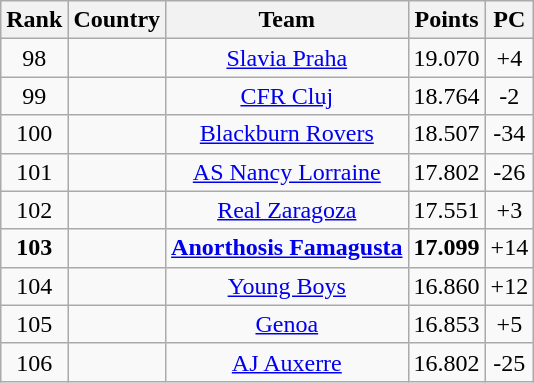<table class="wikitable" style="text-align: center;">
<tr>
<th>Rank</th>
<th>Country</th>
<th>Team</th>
<th>Points</th>
<th>PC</th>
</tr>
<tr>
<td>98</td>
<td></td>
<td><a href='#'>Slavia Praha</a></td>
<td>19.070</td>
<td><span> +4 </span></td>
</tr>
<tr>
<td>99</td>
<td></td>
<td><a href='#'>CFR Cluj</a></td>
<td>18.764</td>
<td><span> -2 </span></td>
</tr>
<tr>
<td>100</td>
<td></td>
<td><a href='#'>Blackburn Rovers</a></td>
<td>18.507</td>
<td><span> -34 </span></td>
</tr>
<tr>
<td>101</td>
<td></td>
<td><a href='#'>AS Nancy Lorraine</a></td>
<td>17.802</td>
<td><span> -26 </span></td>
</tr>
<tr>
<td>102</td>
<td></td>
<td><a href='#'>Real Zaragoza</a></td>
<td>17.551</td>
<td><span> +3 </span></td>
</tr>
<tr>
<td><strong>103</strong></td>
<td></td>
<td><strong><a href='#'>Anorthosis Famagusta</a></strong></td>
<td><strong>17.099</strong></td>
<td><span> +14 </span></td>
</tr>
<tr>
<td>104</td>
<td></td>
<td><a href='#'>Young Boys</a></td>
<td>16.860</td>
<td><span> +12 </span></td>
</tr>
<tr>
<td>105</td>
<td></td>
<td><a href='#'>Genoa</a></td>
<td>16.853</td>
<td><span> +5 </span></td>
</tr>
<tr>
<td>106</td>
<td></td>
<td><a href='#'>AJ Auxerre</a></td>
<td>16.802</td>
<td><span> -25 </span></td>
</tr>
</table>
